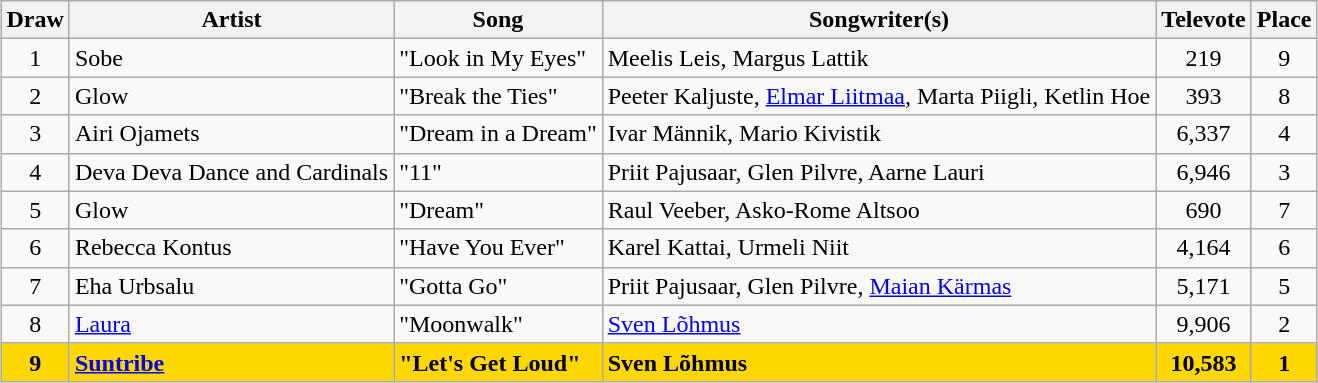<table class="sortable wikitable" style="margin: 1em auto 1em auto; text-align:center">
<tr>
<th>Draw</th>
<th>Artist</th>
<th>Song</th>
<th>Songwriter(s)</th>
<th>Televote</th>
<th>Place</th>
</tr>
<tr>
<td>1</td>
<td align="left">Sobe</td>
<td align="left">"Look in My Eyes"</td>
<td align="left">Meelis Leis, Margus Lattik</td>
<td>219</td>
<td>9</td>
</tr>
<tr>
<td>2</td>
<td align="left">Glow</td>
<td align="left">"Break the Ties"</td>
<td align="left">Peeter Kaljuste, <a href='#'>Elmar Liitmaa</a>, Marta Piigli, Ketlin Hoe</td>
<td>393</td>
<td>8</td>
</tr>
<tr>
<td>3</td>
<td align="left">Airi Ojamets</td>
<td align="left">"Dream in a Dream"</td>
<td align="left">Ivar Männik, Mario Kivistik</td>
<td>6,337</td>
<td>4</td>
</tr>
<tr>
<td>4</td>
<td align="left">Deva Deva Dance and Cardinals</td>
<td align="left">"11"</td>
<td align="left">Priit Pajusaar, Glen Pilvre, Aarne Lauri</td>
<td>6,946</td>
<td>3</td>
</tr>
<tr>
<td>5</td>
<td align="left">Glow</td>
<td align="left">"Dream"</td>
<td align="left">Raul Veeber, Asko-Rome Altsoo</td>
<td>690</td>
<td>7</td>
</tr>
<tr>
<td>6</td>
<td align="left">Rebecca Kontus</td>
<td align="left">"Have You Ever"</td>
<td align="left">Karel Kattai, Urmeli Niit</td>
<td>4,164</td>
<td>6</td>
</tr>
<tr>
<td>7</td>
<td align="left">Eha Urbsalu</td>
<td align="left">"Gotta Go"</td>
<td align="left">Priit Pajusaar, Glen Pilvre, <a href='#'>Maian Kärmas</a></td>
<td>5,171</td>
<td>5</td>
</tr>
<tr>
<td>8</td>
<td align="left"><a href='#'>Laura</a></td>
<td align="left">"Moonwalk"</td>
<td align="left"><a href='#'>Sven Lõhmus</a></td>
<td>9,906</td>
<td>2</td>
</tr>
<tr style="font-weight:bold; background:gold;">
<td>9</td>
<td align="left"><a href='#'>Suntribe</a></td>
<td align="left">"Let's Get Loud"</td>
<td align="left">Sven Lõhmus</td>
<td>10,583</td>
<td>1</td>
</tr>
</table>
